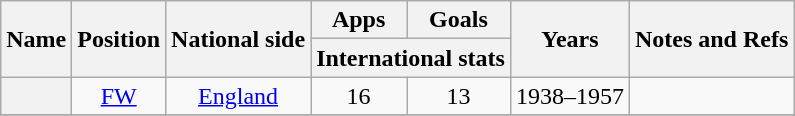<table class="wikitable plainrowheaders sortable" style="text-align:center">
<tr>
<th scope="col" rowspan="2">Name</th>
<th scope="col" rowspan="2">Position</th>
<th scope="col" rowspan="2">National side</th>
<th scope="col">Apps</th>
<th scope="col">Goals</th>
<th scope="col" rowspan="2">Years</th>
<th scope="col" rowspan="2" class="unsortable">Notes and Refs</th>
</tr>
<tr class="unsortable">
<th scope="col" colspan="2">International stats</th>
</tr>
<tr>
<th scope="row" align="left"></th>
<td><a href='#'>FW</a></td>
<td> <a href='#'>England</a></td>
<td>16</td>
<td>13</td>
<td>1938–1957</td>
<td></td>
</tr>
<tr>
</tr>
</table>
